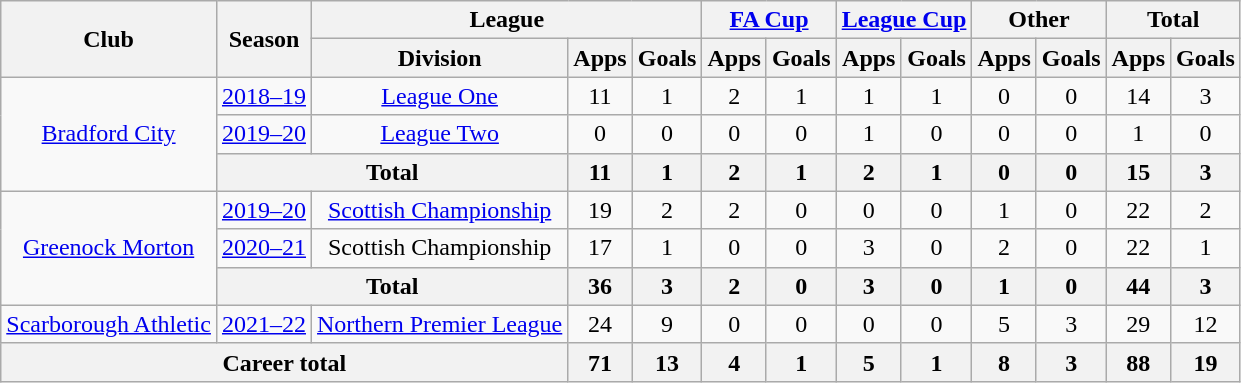<table class=wikitable style="text-align: center">
<tr>
<th rowspan=2>Club</th>
<th rowspan=2>Season</th>
<th colspan=3>League</th>
<th colspan=2><a href='#'>FA Cup</a></th>
<th colspan=2><a href='#'>League Cup</a></th>
<th colspan=2>Other</th>
<th colspan=2>Total</th>
</tr>
<tr>
<th>Division</th>
<th>Apps</th>
<th>Goals</th>
<th>Apps</th>
<th>Goals</th>
<th>Apps</th>
<th>Goals</th>
<th>Apps</th>
<th>Goals</th>
<th>Apps</th>
<th>Goals</th>
</tr>
<tr>
<td rowspan=3><a href='#'>Bradford City</a></td>
<td><a href='#'>2018–19</a></td>
<td><a href='#'>League One</a></td>
<td>11</td>
<td>1</td>
<td>2</td>
<td>1</td>
<td>1</td>
<td>1</td>
<td>0</td>
<td>0</td>
<td>14</td>
<td>3</td>
</tr>
<tr>
<td><a href='#'>2019–20</a></td>
<td><a href='#'>League Two</a></td>
<td>0</td>
<td>0</td>
<td>0</td>
<td>0</td>
<td>1</td>
<td>0</td>
<td>0</td>
<td>0</td>
<td>1</td>
<td>0</td>
</tr>
<tr>
<th colspan=2>Total</th>
<th>11</th>
<th>1</th>
<th>2</th>
<th>1</th>
<th>2</th>
<th>1</th>
<th>0</th>
<th>0</th>
<th>15</th>
<th>3</th>
</tr>
<tr>
<td rowspan=3><a href='#'>Greenock Morton</a></td>
<td><a href='#'>2019–20</a></td>
<td><a href='#'>Scottish Championship</a></td>
<td>19</td>
<td>2</td>
<td>2</td>
<td>0</td>
<td>0</td>
<td>0</td>
<td>1</td>
<td>0</td>
<td>22</td>
<td>2</td>
</tr>
<tr>
<td><a href='#'>2020–21</a></td>
<td>Scottish Championship</td>
<td>17</td>
<td>1</td>
<td>0</td>
<td>0</td>
<td>3</td>
<td>0</td>
<td>2</td>
<td>0</td>
<td>22</td>
<td>1</td>
</tr>
<tr>
<th colspan=2>Total</th>
<th>36</th>
<th>3</th>
<th>2</th>
<th>0</th>
<th>3</th>
<th>0</th>
<th>1</th>
<th>0</th>
<th>44</th>
<th>3</th>
</tr>
<tr>
<td><a href='#'>Scarborough Athletic</a></td>
<td><a href='#'>2021–22</a></td>
<td><a href='#'>Northern Premier League</a></td>
<td>24</td>
<td>9</td>
<td>0</td>
<td>0</td>
<td>0</td>
<td>0</td>
<td>5</td>
<td>3</td>
<td>29</td>
<td>12</td>
</tr>
<tr>
<th colspan=3>Career total</th>
<th>71</th>
<th>13</th>
<th>4</th>
<th>1</th>
<th>5</th>
<th>1</th>
<th>8</th>
<th>3</th>
<th>88</th>
<th>19</th>
</tr>
</table>
